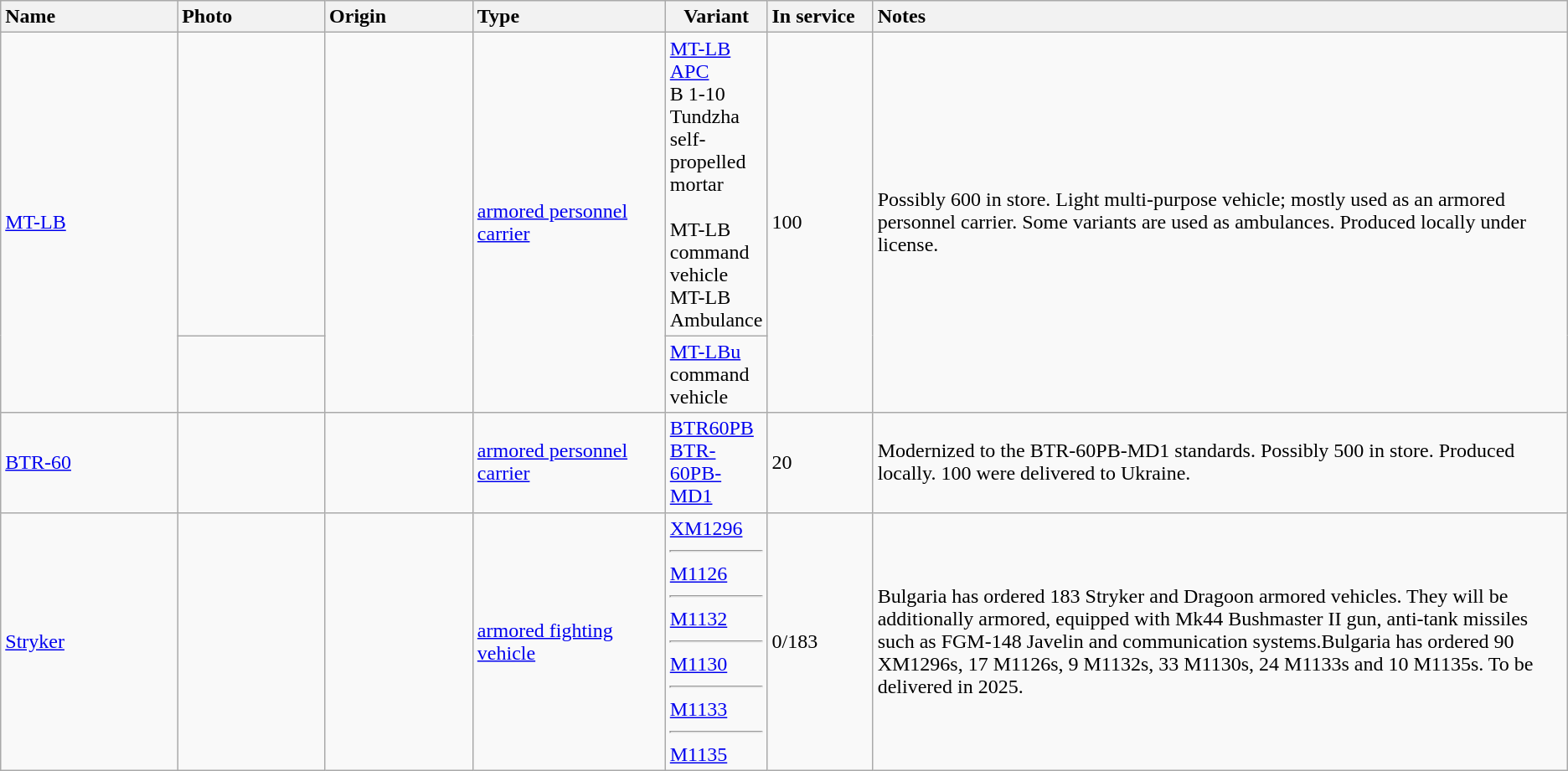<table class="wikitable sortable">
<tr>
<th style="text-align: left; width:12%;">Name</th>
<th style="text-align: left; width:10%;">Photo</th>
<th style="text-align: left; width:10%;">Origin</th>
<th style="text-align: left; width:13%;">Type</th>
<th>Variant</th>
<th style="text-align: left; width:7%;">In service</th>
<th style="text-align: left; width:50%;">Notes</th>
</tr>
<tr>
<td rowspan="2"><a href='#'>MT-LB</a></td>
<td></td>
<td rowspan="2"><br></td>
<td rowspan="2"><a href='#'>armored personnel carrier</a></td>
<td><a href='#'>MT-LB APC</a><br>B 1-10 Tundzha self-propelled mortar<br><br>MT-LB command vehicle
MT-LB Ambulance</td>
<td rowspan="2">100</td>
<td rowspan="2">Possibly 600 in store. Light multi-purpose vehicle; mostly used as an armored personnel carrier. Some variants are used as ambulances. Produced locally under license.</td>
</tr>
<tr>
<td></td>
<td><a href='#'>MT-LBu</a> command vehicle</td>
</tr>
<tr>
<td><a href='#'>BTR-60</a></td>
<td></td>
<td><br></td>
<td><a href='#'>armored personnel carrier</a></td>
<td><a href='#'>BTR60PB</a><br><a href='#'>BTR-60PB-MD1</a></td>
<td>20</td>
<td>Modernized to the BTR-60PB-MD1 standards. Possibly 500 in store. Produced locally. 100 were delivered to Ukraine.</td>
</tr>
<tr>
<td><a href='#'>Stryker</a></td>
<td></td>
<td></td>
<td><a href='#'>armored fighting vehicle</a></td>
<td><a href='#'>XM1296</a><hr><a href='#'>M1126</a><hr><a href='#'>M1132</a><hr><a href='#'>M1130</a><hr><a href='#'>M1133</a><hr><a href='#'>M1135</a></td>
<td>0/183</td>
<td>Bulgaria has ordered 183 Stryker and Dragoon armored vehicles. They will be additionally armored, equipped with Mk44 Bushmaster II gun, anti-tank missiles such as FGM-148 Javelin and communication systems.Bulgaria has ordered 90 XM1296s, 17 M1126s, 9 M1132s, 33 M1130s, 24 M1133s and 10 M1135s. To be delivered in 2025.</td>
</tr>
</table>
